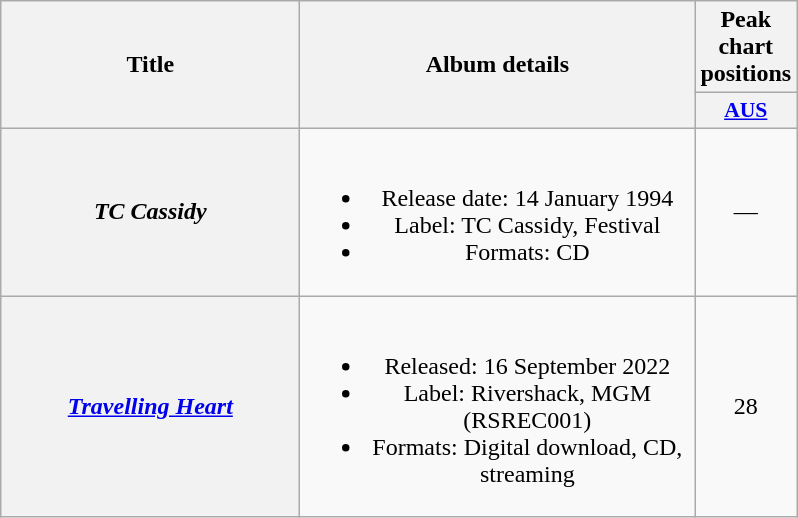<table class="wikitable plainrowheaders" style="text-align:center;">
<tr>
<th scope="col" rowspan="2" style="width:12em;">Title</th>
<th scope="col" rowspan="2" style="width:16em;">Album details</th>
<th scope="col" colspan="1">Peak chart positions</th>
</tr>
<tr>
<th scope="col" style="width:3em;font-size:90%;"><a href='#'>AUS</a><br></th>
</tr>
<tr>
<th scope="row"><em>TC Cassidy</em></th>
<td><br><ul><li>Release date: 14 January 1994</li><li>Label: TC Cassidy, Festival</li><li>Formats: CD</li></ul></td>
<td>—</td>
</tr>
<tr>
<th scope="row"><em><a href='#'>Travelling Heart</a></em></th>
<td><br><ul><li>Released: 16 September 2022</li><li>Label: Rivershack, MGM (RSREC001)</li><li>Formats: Digital download, CD, streaming</li></ul></td>
<td>28</td>
</tr>
</table>
